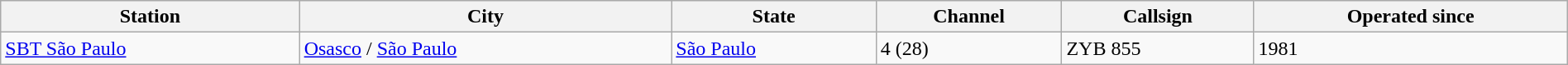<table class = "wikitable" style = "width: 100%">
<tr>
<th>Station</th>
<th>City</th>
<th>State</th>
<th>Channel</th>
<th>Callsign</th>
<th>Operated since</th>
</tr>
<tr>
<td><a href='#'>SBT São Paulo</a></td>
<td><a href='#'>Osasco</a> / <a href='#'>São Paulo</a></td>
<td><a href='#'>São Paulo</a></td>
<td>4 (28)</td>
<td>ZYB 855</td>
<td>1981</td>
</tr>
</table>
